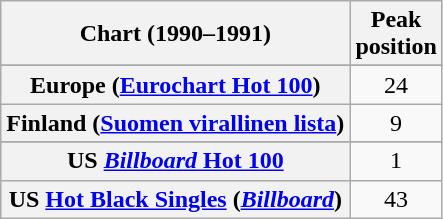<table class="wikitable sortable plainrowheaders" style="text-align:center">
<tr>
<th>Chart (1990–1991)</th>
<th>Peak<br>position</th>
</tr>
<tr>
</tr>
<tr>
</tr>
<tr>
</tr>
<tr>
<th scope="row">Europe (<a href='#'>Eurochart Hot 100</a>)</th>
<td>24</td>
</tr>
<tr>
<th scope="row">Finland (<a href='#'>Suomen virallinen lista</a>)</th>
<td>9</td>
</tr>
<tr>
</tr>
<tr>
</tr>
<tr>
</tr>
<tr>
</tr>
<tr>
</tr>
<tr>
</tr>
<tr>
<th scope="row">US <a href='#'><em>Billboard</em> Hot 100</a></th>
<td>1</td>
</tr>
<tr>
<th scope="row">US <a href='#'>Hot Black Singles</a> (<em><a href='#'>Billboard</a></em>)</th>
<td>43</td>
</tr>
</table>
